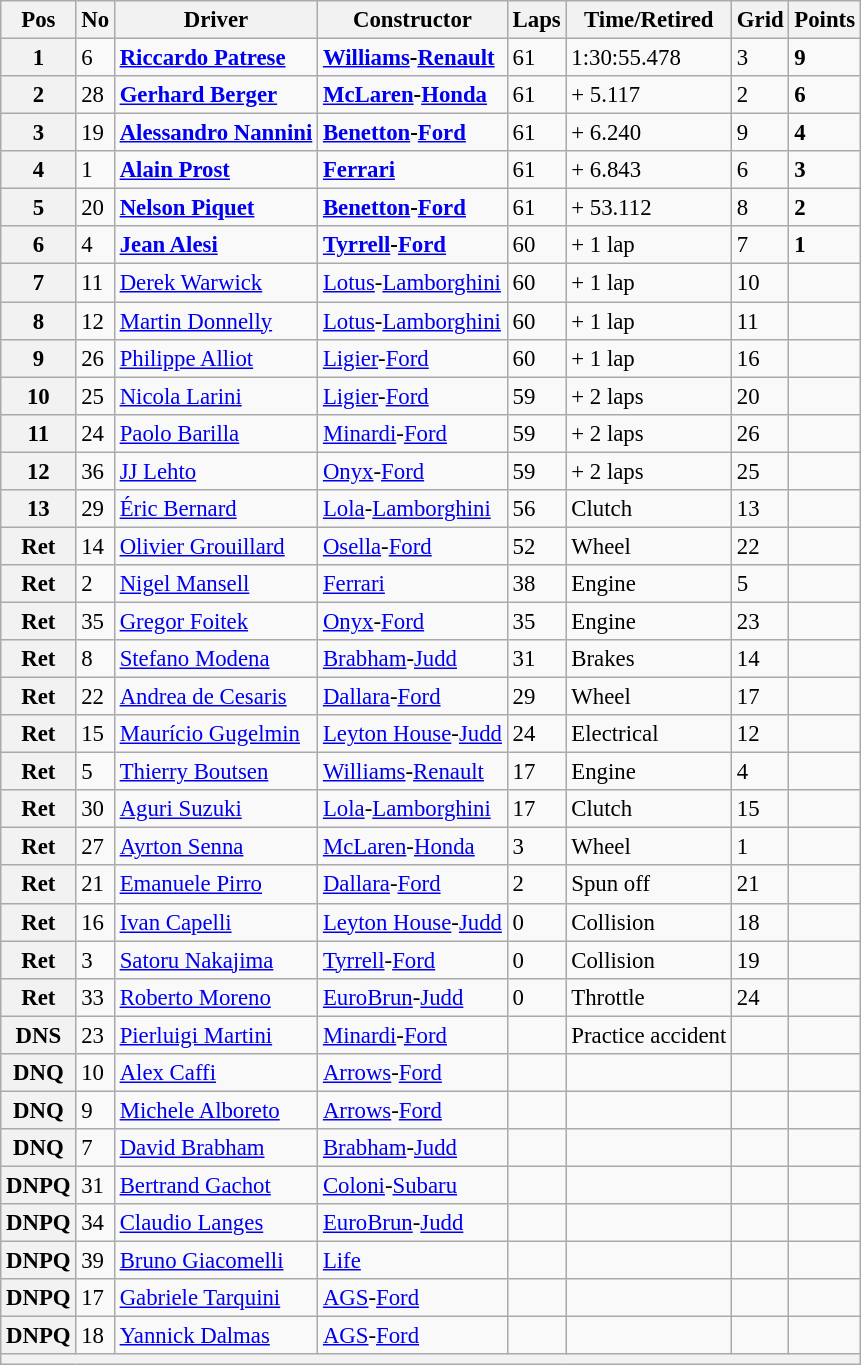<table class="wikitable" style="font-size: 95%;">
<tr>
<th>Pos</th>
<th>No</th>
<th>Driver</th>
<th>Constructor</th>
<th>Laps</th>
<th>Time/Retired</th>
<th>Grid</th>
<th>Points</th>
</tr>
<tr>
<th>1</th>
<td>6</td>
<td> <strong><a href='#'>Riccardo Patrese</a></strong></td>
<td><strong><a href='#'>Williams</a>-<a href='#'>Renault</a></strong></td>
<td>61</td>
<td>1:30:55.478</td>
<td>3</td>
<td><strong>9</strong></td>
</tr>
<tr>
<th>2</th>
<td>28</td>
<td> <strong><a href='#'>Gerhard Berger</a></strong></td>
<td><strong><a href='#'>McLaren</a>-<a href='#'>Honda</a></strong></td>
<td>61</td>
<td>+ 5.117</td>
<td>2</td>
<td><strong>6</strong></td>
</tr>
<tr>
<th>3</th>
<td>19</td>
<td> <strong><a href='#'>Alessandro Nannini</a></strong></td>
<td><strong><a href='#'>Benetton</a>-<a href='#'>Ford</a></strong></td>
<td>61</td>
<td>+ 6.240</td>
<td>9</td>
<td><strong>4</strong></td>
</tr>
<tr>
<th>4</th>
<td>1</td>
<td> <strong><a href='#'>Alain Prost</a></strong></td>
<td><strong><a href='#'>Ferrari</a></strong></td>
<td>61</td>
<td>+ 6.843</td>
<td>6</td>
<td><strong>3</strong></td>
</tr>
<tr>
<th>5</th>
<td>20</td>
<td> <strong><a href='#'>Nelson Piquet</a></strong></td>
<td><strong><a href='#'>Benetton</a>-<a href='#'>Ford</a></strong></td>
<td>61</td>
<td>+ 53.112</td>
<td>8</td>
<td><strong>2</strong></td>
</tr>
<tr>
<th>6</th>
<td>4</td>
<td> <strong><a href='#'>Jean Alesi</a></strong></td>
<td><strong><a href='#'>Tyrrell</a>-<a href='#'>Ford</a></strong></td>
<td>60</td>
<td>+ 1 lap</td>
<td>7</td>
<td><strong>1</strong></td>
</tr>
<tr>
<th>7</th>
<td>11</td>
<td> <a href='#'>Derek Warwick</a></td>
<td><a href='#'>Lotus</a>-<a href='#'>Lamborghini</a></td>
<td>60</td>
<td>+ 1 lap</td>
<td>10</td>
<td></td>
</tr>
<tr>
<th>8</th>
<td>12</td>
<td> <a href='#'>Martin Donnelly</a></td>
<td><a href='#'>Lotus</a>-<a href='#'>Lamborghini</a></td>
<td>60</td>
<td>+ 1 lap</td>
<td>11</td>
<td></td>
</tr>
<tr>
<th>9</th>
<td>26</td>
<td> <a href='#'>Philippe Alliot</a></td>
<td><a href='#'>Ligier</a>-<a href='#'>Ford</a></td>
<td>60</td>
<td>+ 1 lap</td>
<td>16</td>
<td></td>
</tr>
<tr>
<th>10</th>
<td>25</td>
<td> <a href='#'>Nicola Larini</a></td>
<td><a href='#'>Ligier</a>-<a href='#'>Ford</a></td>
<td>59</td>
<td>+ 2 laps</td>
<td>20</td>
<td></td>
</tr>
<tr>
<th>11</th>
<td>24</td>
<td> <a href='#'>Paolo Barilla</a></td>
<td><a href='#'>Minardi</a>-<a href='#'>Ford</a></td>
<td>59</td>
<td>+ 2 laps</td>
<td>26</td>
<td></td>
</tr>
<tr>
<th>12</th>
<td>36</td>
<td> <a href='#'>JJ Lehto</a></td>
<td><a href='#'>Onyx</a>-<a href='#'>Ford</a></td>
<td>59</td>
<td>+ 2 laps</td>
<td>25</td>
<td></td>
</tr>
<tr>
<th>13</th>
<td>29</td>
<td> <a href='#'>Éric Bernard</a></td>
<td><a href='#'>Lola</a>-<a href='#'>Lamborghini</a></td>
<td>56</td>
<td>Clutch</td>
<td>13</td>
<td></td>
</tr>
<tr>
<th>Ret</th>
<td>14</td>
<td> <a href='#'>Olivier Grouillard</a></td>
<td><a href='#'>Osella</a>-<a href='#'>Ford</a></td>
<td>52</td>
<td>Wheel</td>
<td>22</td>
<td></td>
</tr>
<tr>
<th>Ret</th>
<td>2</td>
<td> <a href='#'>Nigel Mansell</a></td>
<td><a href='#'>Ferrari</a></td>
<td>38</td>
<td>Engine</td>
<td>5</td>
<td></td>
</tr>
<tr>
<th>Ret</th>
<td>35</td>
<td> <a href='#'>Gregor Foitek</a></td>
<td><a href='#'>Onyx</a>-<a href='#'>Ford</a></td>
<td>35</td>
<td>Engine</td>
<td>23</td>
<td></td>
</tr>
<tr>
<th>Ret</th>
<td>8</td>
<td> <a href='#'>Stefano Modena</a></td>
<td><a href='#'>Brabham</a>-<a href='#'>Judd</a></td>
<td>31</td>
<td>Brakes</td>
<td>14</td>
<td></td>
</tr>
<tr>
<th>Ret</th>
<td>22</td>
<td> <a href='#'>Andrea de Cesaris</a></td>
<td><a href='#'>Dallara</a>-<a href='#'>Ford</a></td>
<td>29</td>
<td>Wheel</td>
<td>17</td>
<td></td>
</tr>
<tr>
<th>Ret</th>
<td>15</td>
<td> <a href='#'>Maurício Gugelmin</a></td>
<td><a href='#'>Leyton House</a>-<a href='#'>Judd</a></td>
<td>24</td>
<td>Electrical</td>
<td>12</td>
<td></td>
</tr>
<tr>
<th>Ret</th>
<td>5</td>
<td> <a href='#'>Thierry Boutsen</a></td>
<td><a href='#'>Williams</a>-<a href='#'>Renault</a></td>
<td>17</td>
<td>Engine</td>
<td>4</td>
<td></td>
</tr>
<tr>
<th>Ret</th>
<td>30</td>
<td> <a href='#'>Aguri Suzuki</a></td>
<td><a href='#'>Lola</a>-<a href='#'>Lamborghini</a></td>
<td>17</td>
<td>Clutch</td>
<td>15</td>
<td></td>
</tr>
<tr>
<th>Ret</th>
<td>27</td>
<td> <a href='#'>Ayrton Senna</a></td>
<td><a href='#'>McLaren</a>-<a href='#'>Honda</a></td>
<td>3</td>
<td>Wheel</td>
<td>1</td>
<td></td>
</tr>
<tr>
<th>Ret</th>
<td>21</td>
<td> <a href='#'>Emanuele Pirro</a></td>
<td><a href='#'>Dallara</a>-<a href='#'>Ford</a></td>
<td>2</td>
<td>Spun off</td>
<td>21</td>
<td></td>
</tr>
<tr>
<th>Ret</th>
<td>16</td>
<td> <a href='#'>Ivan Capelli</a></td>
<td><a href='#'>Leyton House</a>-<a href='#'>Judd</a></td>
<td>0</td>
<td>Collision</td>
<td>18</td>
<td></td>
</tr>
<tr>
<th>Ret</th>
<td>3</td>
<td> <a href='#'>Satoru Nakajima</a></td>
<td><a href='#'>Tyrrell</a>-<a href='#'>Ford</a></td>
<td>0</td>
<td>Collision</td>
<td>19</td>
<td></td>
</tr>
<tr>
<th>Ret</th>
<td>33</td>
<td> <a href='#'>Roberto Moreno</a></td>
<td><a href='#'>EuroBrun</a>-<a href='#'>Judd</a></td>
<td>0</td>
<td>Throttle</td>
<td>24</td>
<td></td>
</tr>
<tr>
<th>DNS</th>
<td>23</td>
<td> <a href='#'>Pierluigi Martini</a></td>
<td><a href='#'>Minardi</a>-<a href='#'>Ford</a></td>
<td></td>
<td>Practice accident</td>
<td></td>
<td></td>
</tr>
<tr>
<th>DNQ</th>
<td>10</td>
<td> <a href='#'>Alex Caffi</a></td>
<td><a href='#'>Arrows</a>-<a href='#'>Ford</a></td>
<td></td>
<td></td>
<td></td>
<td></td>
</tr>
<tr>
<th>DNQ</th>
<td>9</td>
<td> <a href='#'>Michele Alboreto</a></td>
<td><a href='#'>Arrows</a>-<a href='#'>Ford</a></td>
<td></td>
<td></td>
<td></td>
<td></td>
</tr>
<tr>
<th>DNQ</th>
<td>7</td>
<td> <a href='#'>David Brabham</a></td>
<td><a href='#'>Brabham</a>-<a href='#'>Judd</a></td>
<td></td>
<td></td>
<td></td>
<td></td>
</tr>
<tr>
<th>DNPQ</th>
<td>31</td>
<td> <a href='#'>Bertrand Gachot</a></td>
<td><a href='#'>Coloni</a>-<a href='#'>Subaru</a></td>
<td></td>
<td></td>
<td></td>
<td></td>
</tr>
<tr>
<th>DNPQ</th>
<td>34</td>
<td> <a href='#'>Claudio Langes</a></td>
<td><a href='#'>EuroBrun</a>-<a href='#'>Judd</a></td>
<td></td>
<td></td>
<td></td>
<td></td>
</tr>
<tr>
<th>DNPQ</th>
<td>39</td>
<td> <a href='#'>Bruno Giacomelli</a></td>
<td><a href='#'>Life</a></td>
<td></td>
<td></td>
<td></td>
<td></td>
</tr>
<tr>
<th>DNPQ</th>
<td>17</td>
<td> <a href='#'>Gabriele Tarquini</a></td>
<td><a href='#'>AGS</a>-<a href='#'>Ford</a></td>
<td></td>
<td></td>
<td></td>
<td></td>
</tr>
<tr>
<th>DNPQ</th>
<td>18</td>
<td> <a href='#'>Yannick Dalmas</a></td>
<td><a href='#'>AGS</a>-<a href='#'>Ford</a></td>
<td></td>
<td></td>
<td></td>
<td></td>
</tr>
<tr>
<th colspan="8"></th>
</tr>
</table>
